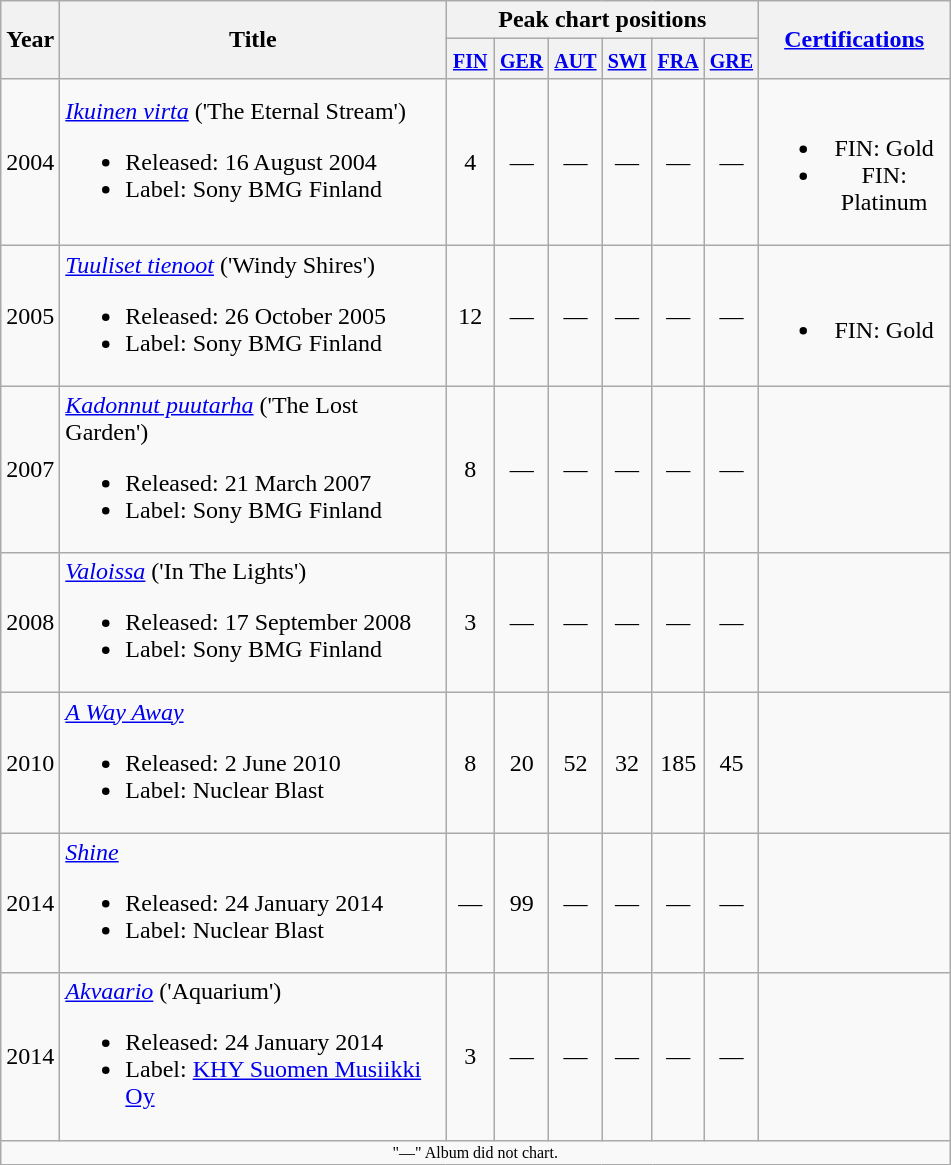<table class=wikitable style=text-align:center;>
<tr>
<th rowspan="2" style="width:30px;">Year</th>
<th rowspan="2" style="width:250px;">Title</th>
<th colspan=6>Peak chart positions</th>
<th rowspan="2" style="width:120px;"><a href='#'>Certifications</a></th>
</tr>
<tr style="vertical-align:top;line-height:1.2">
<th width=25px><small><a href='#'>FIN</a></small><br></th>
<th width=25px><small><a href='#'>GER</a></small><br></th>
<th width=25px><small><a href='#'>AUT</a></small><br></th>
<th width=25px><small><a href='#'>SWI</a></small><br></th>
<th width=25px><small><a href='#'>FRA</a></small><br></th>
<th width=25px><small><a href='#'>GRE</a></small><br></th>
</tr>
<tr>
<td>2004</td>
<td align=left><em><a href='#'>Ikuinen virta</a></em> ('The Eternal Stream')<br><ul><li>Released: 16 August 2004</li><li>Label: Sony BMG Finland</li></ul></td>
<td>4</td>
<td>—</td>
<td>—</td>
<td>—</td>
<td>—</td>
<td>—</td>
<td><br><ul><li>FIN: Gold</li><li>FIN: Platinum</li></ul></td>
</tr>
<tr>
<td>2005</td>
<td align=left><em><a href='#'>Tuuliset tienoot</a></em> ('Windy Shires')<br><ul><li>Released: 26 October 2005</li><li>Label: Sony BMG Finland</li></ul></td>
<td>12</td>
<td>—</td>
<td>—</td>
<td>—</td>
<td>—</td>
<td>—</td>
<td><br><ul><li>FIN: Gold</li></ul></td>
</tr>
<tr>
<td>2007</td>
<td align=left><em><a href='#'>Kadonnut puutarha</a></em> ('The Lost Garden')<br><ul><li>Released: 21 March 2007</li><li>Label: Sony BMG Finland</li></ul></td>
<td>8</td>
<td>—</td>
<td>—</td>
<td>—</td>
<td>—</td>
<td>—</td>
<td></td>
</tr>
<tr>
<td>2008</td>
<td align=left><em><a href='#'>Valoissa</a></em> ('In The Lights')<br><ul><li>Released: 17 September 2008</li><li>Label: Sony BMG Finland</li></ul></td>
<td>3</td>
<td>—</td>
<td>—</td>
<td>—</td>
<td>—</td>
<td>—</td>
<td></td>
</tr>
<tr>
<td>2010</td>
<td align=left><em><a href='#'>A Way Away</a></em><br><ul><li>Released: 2 June 2010</li><li>Label: Nuclear Blast</li></ul></td>
<td>8</td>
<td>20</td>
<td>52</td>
<td>32</td>
<td>185</td>
<td>45</td>
<td></td>
</tr>
<tr>
<td>2014</td>
<td align=left><em><a href='#'>Shine</a></em> <br><ul><li>Released: 24 January 2014</li><li>Label: Nuclear Blast</li></ul></td>
<td>—</td>
<td>99</td>
<td>—</td>
<td>—</td>
<td>—</td>
<td>—</td>
<td></td>
</tr>
<tr>
<td>2014</td>
<td align=left><em><a href='#'>Akvaario</a></em> ('Aquarium') <br><ul><li>Released: 24 January 2014</li><li>Label: <a href='#'>KHY Suomen Musiikki Oy</a></li></ul></td>
<td>3</td>
<td>—</td>
<td>—</td>
<td>—</td>
<td>—</td>
<td>—</td>
<td></td>
</tr>
<tr>
<td colspan=10 style=font-size:8pt;>"—" Album did not chart.</td>
</tr>
</table>
